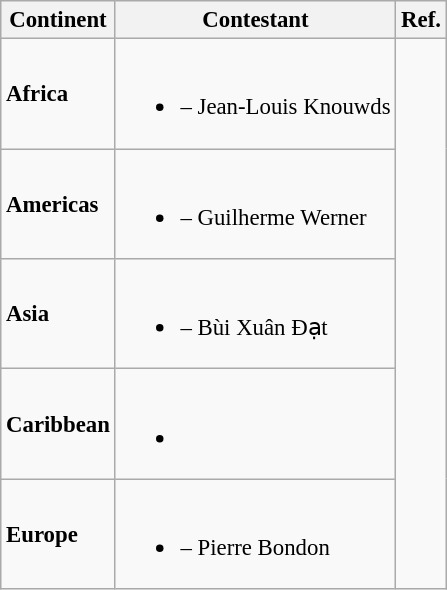<table class="wikitable sortable" style="font-size:95%;">
<tr>
<th>Continent</th>
<th>Contestant</th>
<th>Ref.</th>
</tr>
<tr>
<td><strong>Africa</strong></td>
<td><br><ul><li><strong></strong> – Jean-Louis Knouwds</li></ul></td>
<td rowspan="5"></td>
</tr>
<tr>
<td><strong>Americas</strong></td>
<td><br><ul><li><strong></strong> – Guilherme Werner</li></ul></td>
</tr>
<tr>
<td><strong>Asia</strong></td>
<td><br><ul><li><strong></strong> – Bùi Xuân Đạt</li></ul></td>
</tr>
<tr>
<td><strong>Caribbean</strong></td>
<td><br><ul><li></li></ul></td>
</tr>
<tr>
<td><strong>Europe</strong></td>
<td><br><ul><li><strong></strong> –  Pierre Bondon</li></ul></td>
</tr>
</table>
